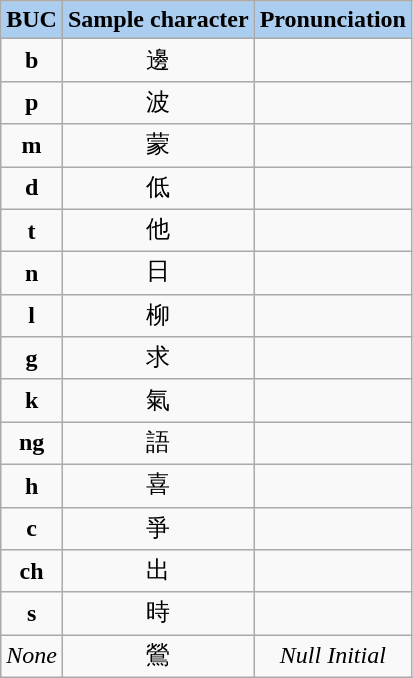<table class="wikitable" style="text-align:center;">
<tr>
<td bgcolor="#ABCDEF"><strong>BUC</strong></td>
<td bgcolor="#ABCDEF"><strong>Sample character</strong></td>
<td bgcolor="#ABCDEF"><strong>Pronunciation</strong></td>
</tr>
<tr>
<td><strong>b</strong></td>
<td>邊</td>
<td></td>
</tr>
<tr>
<td><strong>p</strong></td>
<td>波</td>
<td></td>
</tr>
<tr>
<td><strong>m</strong></td>
<td>蒙</td>
<td></td>
</tr>
<tr>
<td><strong>d</strong></td>
<td>低</td>
<td></td>
</tr>
<tr>
<td><strong>t</strong></td>
<td>他</td>
<td></td>
</tr>
<tr>
<td><strong>n</strong></td>
<td>日</td>
<td></td>
</tr>
<tr>
<td><strong>l</strong></td>
<td>柳</td>
<td></td>
</tr>
<tr>
<td><strong>g</strong></td>
<td>求</td>
<td></td>
</tr>
<tr>
<td><strong>k</strong></td>
<td>氣</td>
<td></td>
</tr>
<tr>
<td><strong>ng</strong></td>
<td>語</td>
<td></td>
</tr>
<tr>
<td><strong>h</strong></td>
<td>喜</td>
<td></td>
</tr>
<tr>
<td><strong>c</strong></td>
<td>爭</td>
<td></td>
</tr>
<tr>
<td><strong>ch</strong></td>
<td>出</td>
<td></td>
</tr>
<tr>
<td><strong>s</strong></td>
<td>時</td>
<td></td>
</tr>
<tr>
<td><em>None</em></td>
<td>鶯</td>
<td><em>Null Initial</em></td>
</tr>
</table>
